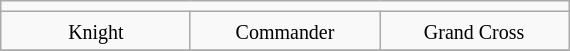<table align=center class=wikitable width=30% style="margin: 1em auto;">
<tr>
<td colspan="3" align="centre"></td>
</tr>
<tr>
<td width=20% valign=top align=center><small>Knight</small></td>
<td width=20% valign=top align=center><small>Commander</small></td>
<td width=20% valign=top align=center><small>Grand Cross</small></td>
</tr>
<tr>
</tr>
</table>
